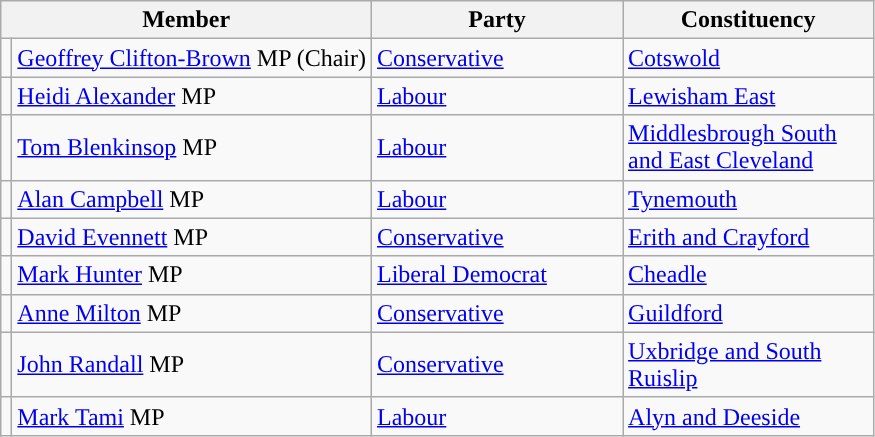<table class="wikitable">
<tr>
<th colspan="2">Member</th>
<th valign="top" width="160px">Party</th>
<th valign="top" width="160px">Constituency</th>
</tr>
<tr>
<td style="color:inherit;background:"></td>
<td><a href='#'>Geoffrey Clifton-Brown</a> MP (Chair)</td>
<td><a href='#'>Conservative</a></td>
<td><a href='#'>Cotswold</a></td>
</tr>
<tr>
<td style="color:inherit;background:"></td>
<td><a href='#'>Heidi Alexander</a> MP</td>
<td><a href='#'>Labour</a></td>
<td><a href='#'>Lewisham East</a></td>
</tr>
<tr>
<td style="color:inherit;background:"></td>
<td><a href='#'>Tom Blenkinsop</a> MP</td>
<td><a href='#'>Labour</a></td>
<td><a href='#'>Middlesbrough South and East Cleveland</a></td>
</tr>
<tr>
<td style="color:inherit;background:"></td>
<td><a href='#'>Alan Campbell</a> MP</td>
<td><a href='#'>Labour</a></td>
<td><a href='#'>Tynemouth</a></td>
</tr>
<tr>
<td style="color:inherit;background:"></td>
<td><a href='#'>David Evennett</a> MP</td>
<td><a href='#'>Conservative</a></td>
<td><a href='#'>Erith and Crayford</a></td>
</tr>
<tr>
<td style="color:inherit;background:"></td>
<td><a href='#'>Mark Hunter</a> MP</td>
<td><a href='#'>Liberal Democrat</a></td>
<td><a href='#'>Cheadle</a></td>
</tr>
<tr>
<td style="color:inherit;background:"></td>
<td><a href='#'>Anne Milton</a> MP</td>
<td><a href='#'>Conservative</a></td>
<td><a href='#'>Guildford</a></td>
</tr>
<tr>
<td style="color:inherit;background:"></td>
<td><a href='#'>John Randall</a> MP</td>
<td><a href='#'>Conservative</a></td>
<td><a href='#'>Uxbridge and South Ruislip</a></td>
</tr>
<tr>
<td style="color:inherit;background:"></td>
<td><a href='#'>Mark Tami</a> MP</td>
<td><a href='#'>Labour</a></td>
<td><a href='#'>Alyn and Deeside</a></td>
</tr>
</table>
